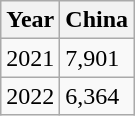<table class="wikitable">
<tr>
<th>Year</th>
<th>China</th>
</tr>
<tr>
<td>2021</td>
<td>7,901</td>
</tr>
<tr>
<td>2022</td>
<td>6,364</td>
</tr>
</table>
